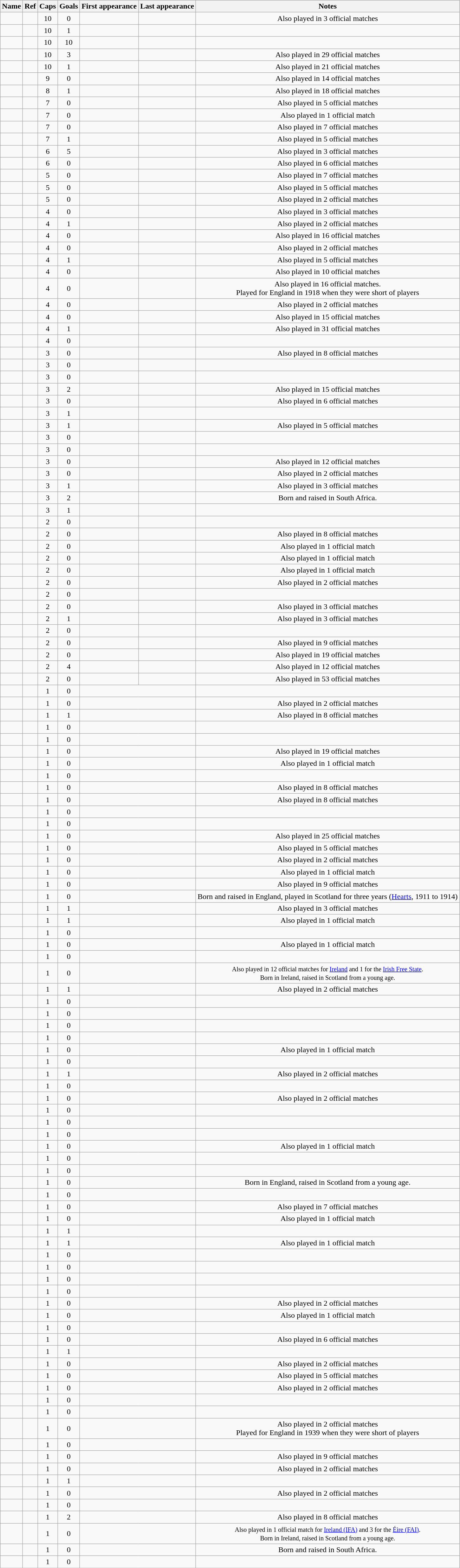<table class="wikitable sortable" style="text-align:center;">
<tr>
<th>Name</th>
<th>Ref</th>
<th>Caps</th>
<th>Goals</th>
<th>First appearance</th>
<th>Last appearance</th>
<th>Notes</th>
</tr>
<tr>
<td align=left></td>
<td></td>
<td>10</td>
<td>0</td>
<td></td>
<td></td>
<td>Also played in 3 official matches</td>
</tr>
<tr>
<td align=left></td>
<td></td>
<td>10</td>
<td>1</td>
<td></td>
<td></td>
<td></td>
</tr>
<tr>
<td align=left></td>
<td></td>
<td>10</td>
<td>10</td>
<td></td>
<td></td>
<td></td>
</tr>
<tr>
<td align=left></td>
<td></td>
<td>10</td>
<td>3</td>
<td></td>
<td></td>
<td>Also played in 29 official matches</td>
</tr>
<tr>
<td align=left></td>
<td></td>
<td>10</td>
<td>1</td>
<td></td>
<td></td>
<td>Also played in 21 official matches</td>
</tr>
<tr>
<td align=left></td>
<td></td>
<td>9</td>
<td>0</td>
<td></td>
<td></td>
<td>Also played in 14 official matches</td>
</tr>
<tr>
<td align=left></td>
<td></td>
<td>8</td>
<td>1</td>
<td></td>
<td></td>
<td>Also played in 18 official matches</td>
</tr>
<tr>
<td align=left></td>
<td></td>
<td>7</td>
<td>0</td>
<td></td>
<td></td>
<td>Also played in 5 official matches</td>
</tr>
<tr>
<td align=left></td>
<td></td>
<td>7</td>
<td>0</td>
<td></td>
<td></td>
<td>Also played in 1 official match</td>
</tr>
<tr>
<td align=left></td>
<td></td>
<td>7</td>
<td>0</td>
<td></td>
<td></td>
<td>Also played in 7 official matches</td>
</tr>
<tr>
<td align=left></td>
<td></td>
<td>7</td>
<td>1</td>
<td></td>
<td></td>
<td>Also played in 5 official matches</td>
</tr>
<tr>
<td align=left></td>
<td></td>
<td>6</td>
<td>5</td>
<td></td>
<td></td>
<td>Also played in 3 official matches</td>
</tr>
<tr>
<td align=left></td>
<td></td>
<td>6</td>
<td>0</td>
<td></td>
<td></td>
<td>Also played in 6 official matches</td>
</tr>
<tr>
<td align=left></td>
<td></td>
<td>5</td>
<td>0</td>
<td></td>
<td></td>
<td>Also played in 7 official matches</td>
</tr>
<tr>
<td align=left></td>
<td></td>
<td>5</td>
<td>0</td>
<td></td>
<td></td>
<td>Also played in 5 official matches</td>
</tr>
<tr>
<td align=left></td>
<td></td>
<td>5</td>
<td>0</td>
<td></td>
<td></td>
<td>Also played in 2 official matches</td>
</tr>
<tr>
<td align=left></td>
<td></td>
<td>4</td>
<td>0</td>
<td></td>
<td></td>
<td>Also played in 3 official matches</td>
</tr>
<tr>
<td align=left></td>
<td></td>
<td>4</td>
<td>1</td>
<td></td>
<td></td>
<td>Also played in 2 official matches</td>
</tr>
<tr>
<td align=left></td>
<td></td>
<td>4</td>
<td>0</td>
<td></td>
<td></td>
<td>Also played in 16 official matches</td>
</tr>
<tr>
<td align=left></td>
<td></td>
<td>4</td>
<td>0</td>
<td></td>
<td></td>
<td>Also played in 2 official matches</td>
</tr>
<tr>
<td align=left></td>
<td></td>
<td>4</td>
<td>1</td>
<td></td>
<td></td>
<td>Also played in 5 official matches</td>
</tr>
<tr>
<td align=left></td>
<td></td>
<td>4</td>
<td>0</td>
<td></td>
<td></td>
<td>Also played in 10 official matches</td>
</tr>
<tr>
<td align=left></td>
<td></td>
<td>4</td>
<td>0</td>
<td></td>
<td></td>
<td>Also played in 16 official matches.<br>Played for England in 1918 when they were short of players</td>
</tr>
<tr>
<td align=left></td>
<td></td>
<td>4</td>
<td>0</td>
<td></td>
<td></td>
<td>Also played in 2 official matches</td>
</tr>
<tr>
<td align=left></td>
<td></td>
<td>4</td>
<td>0</td>
<td></td>
<td></td>
<td>Also played in 15 official matches</td>
</tr>
<tr>
<td align=left></td>
<td></td>
<td>4</td>
<td>1</td>
<td></td>
<td></td>
<td>Also played in 31 official matches</td>
</tr>
<tr>
<td align=left></td>
<td></td>
<td>4</td>
<td>0</td>
<td></td>
<td></td>
<td></td>
</tr>
<tr>
<td align=left></td>
<td></td>
<td>3</td>
<td>0</td>
<td></td>
<td></td>
<td>Also played in 8 official matches</td>
</tr>
<tr>
<td align=left></td>
<td></td>
<td>3</td>
<td>0</td>
<td></td>
<td></td>
<td></td>
</tr>
<tr>
<td align=left></td>
<td></td>
<td>3</td>
<td>0</td>
<td></td>
<td></td>
<td></td>
</tr>
<tr>
<td align=left></td>
<td></td>
<td>3</td>
<td>2</td>
<td></td>
<td></td>
<td>Also played in 15 official matches</td>
</tr>
<tr>
<td align=left></td>
<td></td>
<td>3</td>
<td>0</td>
<td></td>
<td></td>
<td>Also played in 6 official matches</td>
</tr>
<tr>
<td align=left></td>
<td></td>
<td>3</td>
<td>1</td>
<td></td>
<td></td>
<td></td>
</tr>
<tr>
<td align=left></td>
<td></td>
<td>3</td>
<td>1</td>
<td></td>
<td></td>
<td>Also played in 5 official matches</td>
</tr>
<tr>
<td align=left></td>
<td></td>
<td>3</td>
<td>0</td>
<td></td>
<td></td>
<td></td>
</tr>
<tr>
<td align=left></td>
<td></td>
<td>3</td>
<td>0</td>
<td></td>
<td></td>
<td></td>
</tr>
<tr>
<td align=left></td>
<td></td>
<td>3</td>
<td>0</td>
<td></td>
<td></td>
<td>Also played in 12 official matches</td>
</tr>
<tr>
<td align=left></td>
<td></td>
<td>3</td>
<td>0</td>
<td></td>
<td></td>
<td>Also played in 2 official matches</td>
</tr>
<tr>
<td align=left></td>
<td></td>
<td>3</td>
<td>1</td>
<td></td>
<td></td>
<td>Also played in 3 official matches</td>
</tr>
<tr>
<td align=left></td>
<td></td>
<td>3</td>
<td>2</td>
<td></td>
<td></td>
<td>Born and raised in South Africa.</td>
</tr>
<tr>
<td align=left></td>
<td></td>
<td>3</td>
<td>1</td>
<td></td>
<td></td>
<td></td>
</tr>
<tr>
<td align=left></td>
<td></td>
<td>2</td>
<td>0</td>
<td></td>
<td></td>
<td></td>
</tr>
<tr>
<td align=left></td>
<td></td>
<td>2</td>
<td>0</td>
<td></td>
<td></td>
<td>Also played in 8 official matches</td>
</tr>
<tr>
<td align=left></td>
<td></td>
<td>2</td>
<td>0</td>
<td></td>
<td></td>
<td>Also played in 1 official match</td>
</tr>
<tr>
<td align=left></td>
<td></td>
<td>2</td>
<td>0</td>
<td></td>
<td></td>
<td>Also played in 1 official match</td>
</tr>
<tr>
<td align=left></td>
<td></td>
<td>2</td>
<td>0</td>
<td></td>
<td></td>
<td>Also played in 1 official match</td>
</tr>
<tr>
<td align=left></td>
<td></td>
<td>2</td>
<td>0</td>
<td></td>
<td></td>
<td>Also played in 2 official matches</td>
</tr>
<tr>
<td align=left></td>
<td></td>
<td>2</td>
<td>0</td>
<td></td>
<td></td>
<td></td>
</tr>
<tr>
<td align=left></td>
<td></td>
<td>2</td>
<td>0</td>
<td></td>
<td></td>
<td>Also played in 3 official matches</td>
</tr>
<tr>
<td align=left></td>
<td></td>
<td>2</td>
<td>1</td>
<td></td>
<td></td>
<td>Also played in 3 official matches</td>
</tr>
<tr>
<td align=left></td>
<td></td>
<td>2</td>
<td>0</td>
<td></td>
<td></td>
<td></td>
</tr>
<tr>
<td align=left></td>
<td></td>
<td>2</td>
<td>0</td>
<td></td>
<td></td>
<td>Also played in 9 official matches</td>
</tr>
<tr>
<td align=left></td>
<td></td>
<td>2</td>
<td>0</td>
<td></td>
<td></td>
<td>Also played in 19 official matches</td>
</tr>
<tr>
<td align=left></td>
<td></td>
<td>2</td>
<td>4</td>
<td></td>
<td></td>
<td>Also played in 12 official matches</td>
</tr>
<tr>
<td align=left></td>
<td></td>
<td>2</td>
<td>0</td>
<td></td>
<td></td>
<td>Also played in 53 official matches</td>
</tr>
<tr>
<td align=left></td>
<td></td>
<td>1</td>
<td>0</td>
<td colspan=2></td>
<td></td>
</tr>
<tr>
<td align=left></td>
<td></td>
<td>1</td>
<td>0</td>
<td colspan=2></td>
<td>Also played in 2 official matches</td>
</tr>
<tr>
<td align=left></td>
<td></td>
<td>1</td>
<td>1</td>
<td colspan=2></td>
<td>Also played in 8 official matches</td>
</tr>
<tr>
<td align=left></td>
<td></td>
<td>1</td>
<td>0</td>
<td colspan=2></td>
<td></td>
</tr>
<tr>
<td align=left></td>
<td></td>
<td>1</td>
<td>0</td>
<td colspan=2></td>
<td></td>
</tr>
<tr>
<td align=left></td>
<td></td>
<td>1</td>
<td>0</td>
<td colspan=2></td>
<td>Also played in 19 official matches</td>
</tr>
<tr>
<td align=left></td>
<td></td>
<td>1</td>
<td>0</td>
<td colspan=2></td>
<td>Also played in 1 official match</td>
</tr>
<tr>
<td align=left></td>
<td></td>
<td>1</td>
<td>0</td>
<td colspan=2></td>
<td></td>
</tr>
<tr>
<td align=left></td>
<td></td>
<td>1</td>
<td>0</td>
<td colspan=2></td>
<td>Also played in 8 official matches</td>
</tr>
<tr>
<td align=left></td>
<td></td>
<td>1</td>
<td>0</td>
<td colspan=2></td>
<td>Also played in 8 official matches</td>
</tr>
<tr>
<td align=left></td>
<td></td>
<td>1</td>
<td>0</td>
<td colspan=2></td>
<td></td>
</tr>
<tr>
<td align=left></td>
<td></td>
<td>1</td>
<td>0</td>
<td colspan=2></td>
<td></td>
</tr>
<tr>
<td align=left></td>
<td></td>
<td>1</td>
<td>0</td>
<td colspan=2></td>
<td>Also played in 25 official matches</td>
</tr>
<tr>
<td align=left></td>
<td></td>
<td>1</td>
<td>0</td>
<td colspan=2></td>
<td>Also played in 5 official matches</td>
</tr>
<tr>
<td align=left></td>
<td></td>
<td>1</td>
<td>0</td>
<td colspan=2></td>
<td>Also played in 2 official matches</td>
</tr>
<tr>
<td align=left></td>
<td></td>
<td>1</td>
<td>0</td>
<td colspan=2></td>
<td>Also played in 1 official match</td>
</tr>
<tr>
<td align=left></td>
<td></td>
<td>1</td>
<td>0</td>
<td colspan=2></td>
<td>Also played in 9 official matches</td>
</tr>
<tr>
<td align=left></td>
<td></td>
<td>1</td>
<td>0</td>
<td colspan=2></td>
<td>Born and raised in England, played in Scotland for three years (<a href='#'>Hearts</a>, 1911 to 1914)</td>
</tr>
<tr>
<td align=left></td>
<td></td>
<td>1</td>
<td>1</td>
<td colspan=2></td>
<td>Also played in 3 official matches</td>
</tr>
<tr>
<td align=left></td>
<td></td>
<td>1</td>
<td>1</td>
<td colspan=2></td>
<td>Also played in 1 official match</td>
</tr>
<tr>
<td align=left></td>
<td></td>
<td>1</td>
<td>0</td>
<td colspan=2></td>
<td></td>
</tr>
<tr>
<td align=left></td>
<td></td>
<td>1</td>
<td>0</td>
<td colspan=2></td>
<td>Also played in 1 official match</td>
</tr>
<tr>
<td align=left></td>
<td></td>
<td>1</td>
<td>0</td>
<td colspan=2></td>
<td></td>
</tr>
<tr>
<td align=left></td>
<td></td>
<td>1</td>
<td>0</td>
<td colspan=2></td>
<td><small>Also played in 12 official matches for <a href='#'>Ireland</a> and 1 for the <a href='#'>Irish Free State</a>.<br>Born in Ireland, raised in Scotland from a young age.</small></td>
</tr>
<tr>
<td align=left></td>
<td></td>
<td>1</td>
<td>1</td>
<td colspan=2></td>
<td>Also played in 2 official matches</td>
</tr>
<tr>
<td align=left></td>
<td></td>
<td>1</td>
<td>0</td>
<td colspan=2></td>
<td></td>
</tr>
<tr>
<td align=left></td>
<td></td>
<td>1</td>
<td>0</td>
<td colspan=2></td>
<td></td>
</tr>
<tr>
<td align=left></td>
<td></td>
<td>1</td>
<td>0</td>
<td colspan=2></td>
<td></td>
</tr>
<tr>
<td align=left></td>
<td></td>
<td>1</td>
<td>0</td>
<td colspan=2></td>
<td></td>
</tr>
<tr>
<td align=left></td>
<td></td>
<td>1</td>
<td>0</td>
<td colspan=2></td>
<td>Also played in 1 official match</td>
</tr>
<tr>
<td align=left></td>
<td></td>
<td>1</td>
<td>0</td>
<td colspan=2></td>
<td></td>
</tr>
<tr>
<td align=left></td>
<td></td>
<td>1</td>
<td>1</td>
<td colspan=2></td>
<td>Also played in 2 official matches</td>
</tr>
<tr>
<td align=left></td>
<td></td>
<td>1</td>
<td>0</td>
<td colspan=2></td>
<td></td>
</tr>
<tr>
<td align=left></td>
<td></td>
<td>1</td>
<td>0</td>
<td colspan=2></td>
<td>Also played in 2 official matches</td>
</tr>
<tr>
<td align=left></td>
<td></td>
<td>1</td>
<td>0</td>
<td colspan=2></td>
<td></td>
</tr>
<tr>
<td align=left></td>
<td></td>
<td>1</td>
<td>0</td>
<td colspan=2></td>
<td></td>
</tr>
<tr>
<td align=left></td>
<td></td>
<td>1</td>
<td>0</td>
<td colspan=2></td>
<td></td>
</tr>
<tr>
<td align=left></td>
<td></td>
<td>1</td>
<td>0</td>
<td colspan=2></td>
<td>Also played in 1 official match</td>
</tr>
<tr>
<td align=left></td>
<td></td>
<td>1</td>
<td>0</td>
<td colspan=2></td>
<td></td>
</tr>
<tr>
<td align=left></td>
<td></td>
<td>1</td>
<td>0</td>
<td colspan=2></td>
<td></td>
</tr>
<tr>
<td align=left></td>
<td></td>
<td>1</td>
<td>0</td>
<td colspan=2></td>
<td>Born in England, raised in Scotland from a young age.</td>
</tr>
<tr>
<td align=left></td>
<td></td>
<td>1</td>
<td>0</td>
<td colspan=2></td>
<td></td>
</tr>
<tr>
<td align=left></td>
<td></td>
<td>1</td>
<td>0</td>
<td colspan=2></td>
<td>Also played in 7 official matches</td>
</tr>
<tr>
<td align=left></td>
<td></td>
<td>1</td>
<td>0</td>
<td colspan=2></td>
<td>Also played in 1 official match</td>
</tr>
<tr>
<td align=left></td>
<td></td>
<td>1</td>
<td>1</td>
<td colspan=2></td>
<td></td>
</tr>
<tr>
<td align=left></td>
<td></td>
<td>1</td>
<td>1</td>
<td colspan=2></td>
<td>Also played in 1 official match</td>
</tr>
<tr>
<td align=left></td>
<td></td>
<td>1</td>
<td>0</td>
<td colspan=2></td>
<td></td>
</tr>
<tr>
<td align=left></td>
<td></td>
<td>1</td>
<td>0</td>
<td colspan=2></td>
<td></td>
</tr>
<tr>
<td align=left></td>
<td></td>
<td>1</td>
<td>0</td>
<td colspan=2></td>
<td></td>
</tr>
<tr>
<td align=left></td>
<td></td>
<td>1</td>
<td>0</td>
<td colspan=2></td>
<td></td>
</tr>
<tr>
<td align=left></td>
<td></td>
<td>1</td>
<td>0</td>
<td colspan=2></td>
<td>Also played in 2 official matches</td>
</tr>
<tr>
<td align=left></td>
<td></td>
<td>1</td>
<td>0</td>
<td colspan=2></td>
<td>Also played in 1 official match</td>
</tr>
<tr>
<td align=left></td>
<td></td>
<td>1</td>
<td>0</td>
<td colspan=2></td>
<td></td>
</tr>
<tr>
<td align=left></td>
<td></td>
<td>1</td>
<td>0</td>
<td colspan=2></td>
<td>Also played in 6 official matches</td>
</tr>
<tr>
<td align=left></td>
<td></td>
<td>1</td>
<td>1</td>
<td colspan=2></td>
<td></td>
</tr>
<tr>
<td align=left></td>
<td></td>
<td>1</td>
<td>0</td>
<td colspan=2></td>
<td>Also played in 2 official matches</td>
</tr>
<tr>
<td align=left></td>
<td></td>
<td>1</td>
<td>0</td>
<td colspan=2></td>
<td>Also played in 5 official matches</td>
</tr>
<tr>
<td align=left></td>
<td></td>
<td>1</td>
<td>0</td>
<td colspan=2></td>
<td>Also played in 2 official matches</td>
</tr>
<tr>
<td align=left></td>
<td></td>
<td>1</td>
<td>0</td>
<td colspan=2></td>
<td></td>
</tr>
<tr>
<td align=left></td>
<td></td>
<td>1</td>
<td>0</td>
<td colspan=2></td>
<td></td>
</tr>
<tr>
<td align=left></td>
<td></td>
<td>1</td>
<td>0</td>
<td colspan=2></td>
<td>Also played in 2 official matches<br>Played for England in 1939 when they were short of players</td>
</tr>
<tr>
<td align=left></td>
<td></td>
<td>1</td>
<td>0</td>
<td colspan=2></td>
<td></td>
</tr>
<tr>
<td align=left></td>
<td></td>
<td>1</td>
<td>0</td>
<td colspan=2></td>
<td>Also played in 9 official matches</td>
</tr>
<tr>
<td align=left></td>
<td></td>
<td>1</td>
<td>0</td>
<td colspan=2></td>
<td>Also played in 2 official matches</td>
</tr>
<tr>
<td align=left></td>
<td></td>
<td>1</td>
<td>1</td>
<td colspan=2></td>
<td></td>
</tr>
<tr>
<td align=left></td>
<td></td>
<td>1</td>
<td>0</td>
<td colspan=2></td>
<td>Also played in 2 official matches</td>
</tr>
<tr>
<td align=left></td>
<td></td>
<td>1</td>
<td>0</td>
<td colspan=2></td>
<td></td>
</tr>
<tr>
<td align=left></td>
<td></td>
<td>1</td>
<td>2</td>
<td colspan=2></td>
<td>Also played in 8 official matches</td>
</tr>
<tr>
<td align=left></td>
<td></td>
<td>1</td>
<td>0</td>
<td colspan=2></td>
<td><small>Also played in 1 official match for <a href='#'>Ireland (IFA)</a> and 3 for the <a href='#'>Éire (FAI)</a>.<br>Born in Ireland, raised in Scotland from a young age.</small></td>
</tr>
<tr>
<td align=left></td>
<td></td>
<td>1</td>
<td>0</td>
<td colspan=2></td>
<td>Born and raised in South Africa.</td>
</tr>
<tr>
<td align=left></td>
<td></td>
<td>1</td>
<td>0</td>
<td colspan=2></td>
<td></td>
</tr>
<tr>
</tr>
</table>
